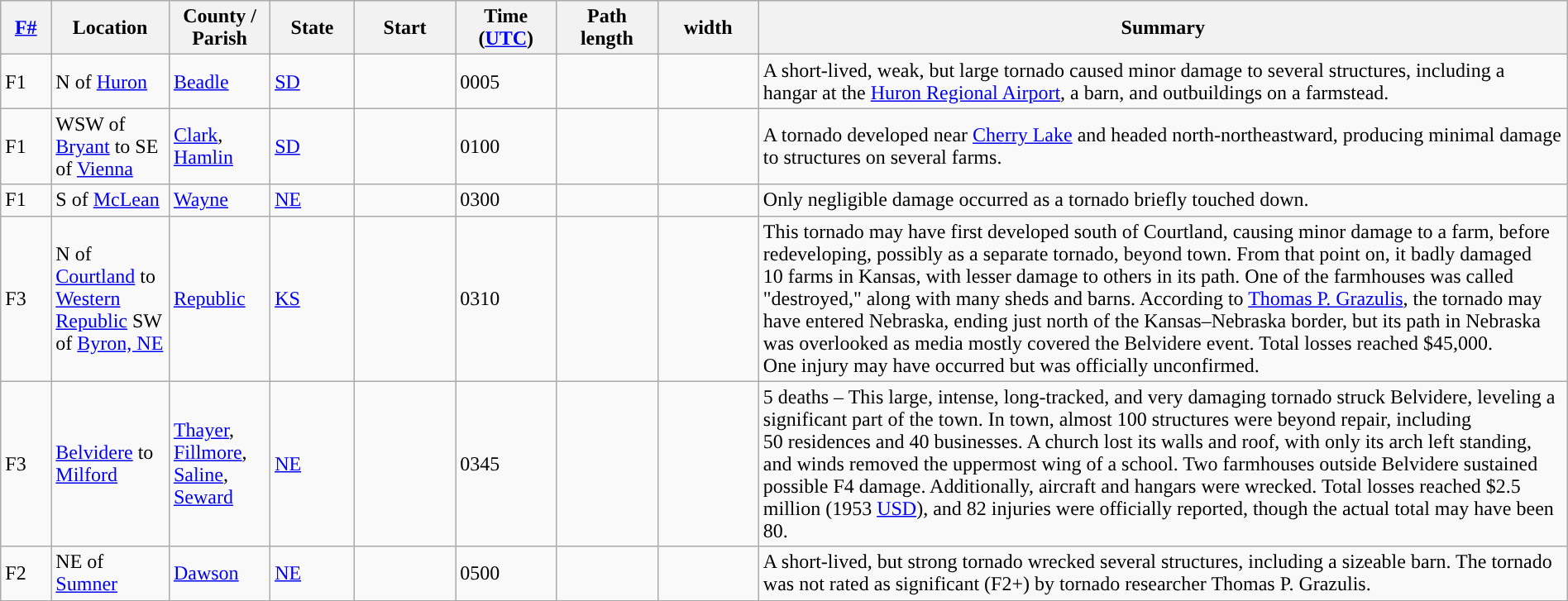<table class="wikitable sortable" style="width:100%;">
<tr>
<th scope="col"  style="width:3%; text-align:center;"><a href='#'>F#</a></th>
<th scope="col"  style="width:7%; text-align:center;" class="unsortable">Location</th>
<th scope="col"  style="width:6%; text-align:center;" class="unsortable">County / Parish</th>
<th scope="col"  style="width:5%; text-align:center;">State</th>
<th scope="col"  style="width:6%; text-align:center;">Start </th>
<th scope="col"  style="width:6%; text-align:center;">Time (<a href='#'>UTC</a>)</th>
<th scope="col"  style="width:6%; text-align:center;">Path length</th>
<th scope="col"  style="width:6%; text-align:center;"> width</th>
<th scope="col" class="unsortable" style="width:48%; text-align:center;">Summary</th>
</tr>
<tr>
<td>F1</td>
<td>N of <a href='#'>Huron</a></td>
<td><a href='#'>Beadle</a></td>
<td><a href='#'>SD</a></td>
<td></td>
<td>0005</td>
<td></td>
<td></td>
<td>A short-lived, weak, but large tornado caused minor damage to several structures, including a hangar at the <a href='#'>Huron Regional Airport</a>, a barn, and outbuildings on a farmstead.</td>
</tr>
<tr>
<td>F1</td>
<td>WSW of <a href='#'>Bryant</a> to SE of <a href='#'>Vienna</a></td>
<td><a href='#'>Clark</a>, <a href='#'>Hamlin</a></td>
<td><a href='#'>SD</a></td>
<td></td>
<td>0100</td>
<td></td>
<td></td>
<td>A tornado developed near <a href='#'>Cherry Lake</a> and headed north-northeastward, producing minimal damage to structures on several farms.</td>
</tr>
<tr>
<td>F1</td>
<td>S of <a href='#'>McLean</a></td>
<td><a href='#'>Wayne</a></td>
<td><a href='#'>NE</a></td>
<td></td>
<td>0300</td>
<td></td>
<td></td>
<td>Only negligible damage occurred as a tornado briefly touched down.</td>
</tr>
<tr>
<td>F3</td>
<td>N of <a href='#'>Courtland</a> to <a href='#'>Western Republic</a> SW of <a href='#'>Byron, NE</a></td>
<td><a href='#'>Republic</a></td>
<td><a href='#'>KS</a></td>
<td></td>
<td>0310</td>
<td></td>
<td></td>
<td>This tornado may have first developed south of Courtland, causing minor damage to a farm, before redeveloping, possibly as a separate tornado, beyond town. From that point on, it badly damaged 10 farms in Kansas, with lesser damage to others in its path. One of the farmhouses was called "destroyed," along with many sheds and barns. According to <a href='#'>Thomas P. Grazulis</a>, the tornado may have entered Nebraska, ending just north of the Kansas–Nebraska border, but its path in Nebraska was overlooked as media mostly covered the Belvidere event. Total losses reached $45,000. One injury may have occurred but was officially unconfirmed.</td>
</tr>
<tr>
<td>F3</td>
<td><a href='#'>Belvidere</a> to <a href='#'>Milford</a></td>
<td><a href='#'>Thayer</a>, <a href='#'>Fillmore</a>, <a href='#'>Saline</a>, <a href='#'>Seward</a></td>
<td><a href='#'>NE</a></td>
<td></td>
<td>0345</td>
<td></td>
<td></td>
<td>5 deaths – This large, intense, long-tracked, and very damaging tornado struck Belvidere, leveling a significant part of the town. In town, almost 100 structures were beyond repair, including 50 residences and 40 businesses. A church lost its walls and roof, with only its arch left standing, and winds removed the uppermost wing of a school. Two farmhouses outside Belvidere sustained possible F4 damage. Additionally, aircraft and hangars were wrecked. Total losses reached $2.5 million (1953 <a href='#'>USD</a>), and 82 injuries were officially reported, though the actual total may have been 80.</td>
</tr>
<tr>
<td>F2</td>
<td>NE of <a href='#'>Sumner</a></td>
<td><a href='#'>Dawson</a></td>
<td><a href='#'>NE</a></td>
<td></td>
<td>0500</td>
<td></td>
<td></td>
<td>A short-lived, but strong tornado wrecked several structures, including a sizeable barn. The tornado was not rated as significant (F2+) by tornado researcher Thomas P. Grazulis.</td>
</tr>
</table>
